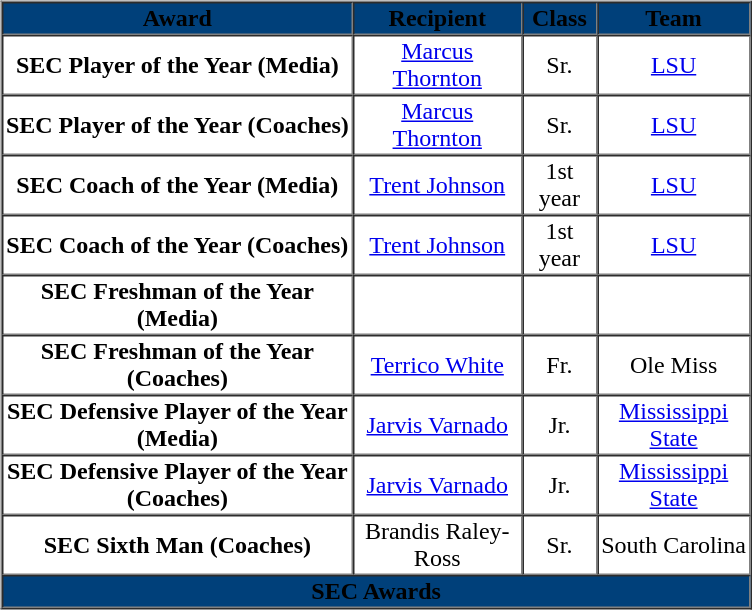<table border="0" width="50%">
<tr>
<td valign="top"><br><table cellpadding="1" border="1" cellspacing="0" width="80%">
<tr>
<th bgcolor="#00407a"><span>Award</span></th>
<th bgcolor="#00407a"><span>Recipient</span></th>
<th bgcolor="#00407a"><span>Class</span></th>
<th bgcolor="#00407a"><span>Team</span></th>
</tr>
<tr align="center">
<td><strong>SEC Player of the Year (Media)</strong></td>
<td><a href='#'>Marcus Thornton</a></td>
<td>Sr.</td>
<td><a href='#'>LSU</a></td>
</tr>
<tr align="center">
<td><strong>SEC Player of the Year (Coaches)</strong></td>
<td><a href='#'>Marcus Thornton</a></td>
<td>Sr.</td>
<td><a href='#'>LSU</a></td>
</tr>
<tr align="center">
<td><strong>SEC Coach of the Year (Media)</strong></td>
<td><a href='#'>Trent Johnson</a></td>
<td>1st year</td>
<td><a href='#'>LSU</a></td>
</tr>
<tr align="center">
<td><strong>SEC Coach of the Year (Coaches)</strong></td>
<td><a href='#'>Trent Johnson</a></td>
<td>1st year</td>
<td><a href='#'>LSU</a></td>
</tr>
<tr align="center">
<td><strong>SEC Freshman of the Year (Media)</strong></td>
<td></td>
<td></td>
<td></td>
</tr>
<tr align="center">
<td><strong>SEC Freshman of the Year (Coaches)</strong></td>
<td><a href='#'>Terrico White</a></td>
<td>Fr.</td>
<td>Ole Miss</td>
</tr>
<tr align="center">
<td><strong>SEC Defensive Player of the Year (Media)</strong></td>
<td><a href='#'>Jarvis Varnado</a></td>
<td>Jr.</td>
<td><a href='#'>Mississippi State</a></td>
</tr>
<tr align="center">
<td><strong>SEC Defensive Player of the Year (Coaches)</strong></td>
<td><a href='#'>Jarvis Varnado</a></td>
<td>Jr.</td>
<td><a href='#'>Mississippi State</a></td>
</tr>
<tr align="center">
<td><strong>SEC Sixth Man (Coaches)</strong></td>
<td>Brandis Raley-Ross</td>
<td>Sr.</td>
<td>South Carolina</td>
</tr>
<tr align="center">
<td colspan=4 bgcolor="#00407a"><span><strong>SEC Awards</strong></span></td>
</tr>
</table>
</td>
</tr>
</table>
